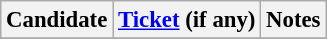<table class="wikitable" style="font-size: 95%">
<tr>
<th>Candidate</th>
<th><a href='#'>Ticket</a> (if any)</th>
<th>Notes</th>
</tr>
<tr>
</tr>
</table>
